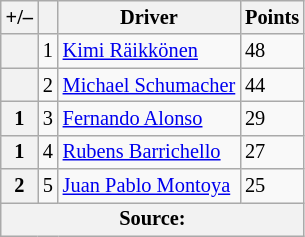<table class="wikitable" style="font-size: 85%;">
<tr>
<th scope="col">+/–</th>
<th scope="col"></th>
<th scope="col">Driver</th>
<th scope="col">Points</th>
</tr>
<tr>
<th scope="row"></th>
<td align="center">1</td>
<td> <a href='#'>Kimi Räikkönen</a></td>
<td>48</td>
</tr>
<tr>
<th scope="row"></th>
<td align="center">2</td>
<td> <a href='#'>Michael Schumacher</a></td>
<td>44</td>
</tr>
<tr>
<th scope="row"> 1</th>
<td align="center">3</td>
<td> <a href='#'>Fernando Alonso</a></td>
<td>29</td>
</tr>
<tr>
<th scope="row"> 1</th>
<td align="center">4</td>
<td> <a href='#'>Rubens Barrichello</a></td>
<td>27</td>
</tr>
<tr>
<th scope="row"> 2</th>
<td align="center">5</td>
<td> <a href='#'>Juan Pablo Montoya</a></td>
<td>25</td>
</tr>
<tr>
<th colspan=4>Source: </th>
</tr>
</table>
